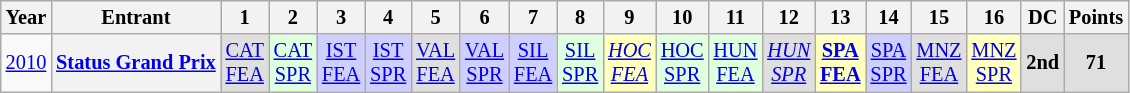<table class="wikitable" style="text-align:center; font-size:85%">
<tr>
<th>Year</th>
<th>Entrant</th>
<th>1</th>
<th>2</th>
<th>3</th>
<th>4</th>
<th>5</th>
<th>6</th>
<th>7</th>
<th>8</th>
<th>9</th>
<th>10</th>
<th>11</th>
<th>12</th>
<th>13</th>
<th>14</th>
<th>15</th>
<th>16</th>
<th>DC</th>
<th>Points</th>
</tr>
<tr>
<td><a href='#'>2010</a></td>
<th nowrap><a href='#'>Status Grand Prix</a></th>
<td style="background:#dfdfdf;"><a href='#'>CAT<br>FEA</a><br></td>
<td style="background:#dfffdf;"><a href='#'>CAT<br>SPR</a><br></td>
<td style="background:#cfcfff;"><a href='#'>IST<br>FEA</a><br></td>
<td style="background:#cfcfff;"><a href='#'>IST<br>SPR</a><br></td>
<td style="background:#dfdfdf;"><a href='#'>VAL<br>FEA</a><br></td>
<td style="background:#cfcfff;"><a href='#'>VAL<br>SPR</a><br></td>
<td style="background:#cfcfff;"><a href='#'>SIL<br>FEA</a><br></td>
<td style="background:#dfffdf;"><a href='#'>SIL<br>SPR</a><br></td>
<td style="background:#ffffbf;"><em><a href='#'>HOC<br>FEA</a></em><br></td>
<td style="background:#dfffdf;"><a href='#'>HOC<br>SPR</a><br></td>
<td style="background:#dfffdf;"><a href='#'>HUN<br>FEA</a><br></td>
<td style="background:#dfdfdf;"><em><a href='#'>HUN<br>SPR</a></em><br></td>
<td style="background:#ffffbf;"><strong><a href='#'>SPA<br>FEA</a></strong><br></td>
<td style="background:#cfcfff;"><a href='#'>SPA<br>SPR</a><br></td>
<td style="background:#dfdfdf;"><a href='#'>MNZ<br>FEA</a><br></td>
<td style="background:#ffffbf;"><a href='#'>MNZ<br>SPR</a><br></td>
<td style="background:#dfdfdf;"><strong>2nd</strong></td>
<td style="background:#dfdfdf;"><strong>71</strong></td>
</tr>
</table>
